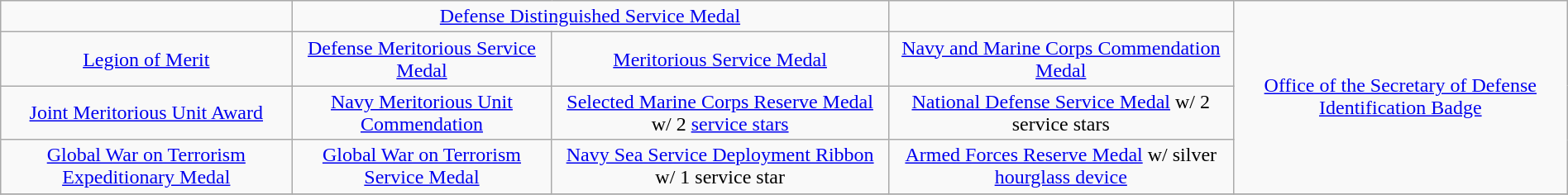<table class="wikitable" style="margin:1em auto; text-align:center;">
<tr>
<td></td>
<td colspan="2"><a href='#'>Defense Distinguished Service Medal</a></td>
<td></td>
<td rowspan="4" align="center"><a href='#'>Office of the Secretary of Defense Identification Badge</a></td>
</tr>
<tr>
<td><a href='#'>Legion of Merit</a></td>
<td><a href='#'>Defense Meritorious Service Medal</a></td>
<td><a href='#'>Meritorious Service Medal</a></td>
<td><a href='#'>Navy and Marine Corps Commendation Medal</a></td>
</tr>
<tr>
<td><a href='#'>Joint Meritorious Unit Award</a></td>
<td><a href='#'>Navy Meritorious Unit Commendation</a></td>
<td><a href='#'>Selected Marine Corps Reserve Medal</a> w/ 2 <a href='#'>service stars</a></td>
<td><a href='#'>National Defense Service Medal</a> w/ 2 service stars</td>
</tr>
<tr>
<td><a href='#'>Global War on Terrorism Expeditionary Medal</a></td>
<td><a href='#'>Global War on Terrorism Service Medal</a></td>
<td><a href='#'>Navy Sea Service Deployment Ribbon</a> w/ 1 service star</td>
<td><a href='#'>Armed Forces Reserve Medal</a> w/ silver <a href='#'>hourglass device</a></td>
</tr>
<tr>
</tr>
</table>
